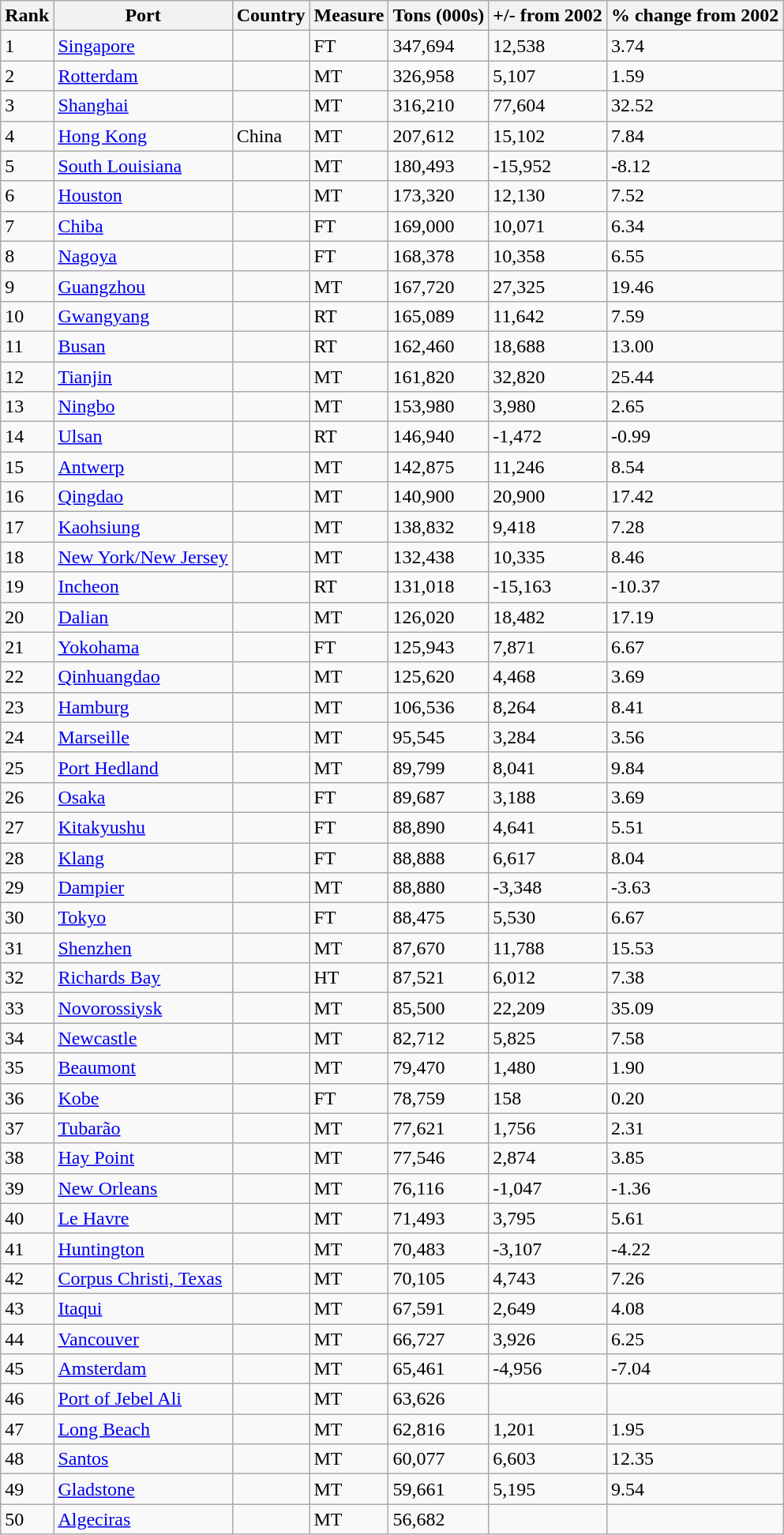<table class="wikitable sortable">
<tr>
<th>Rank</th>
<th>Port</th>
<th>Country</th>
<th>Measure</th>
<th>Tons (000s)</th>
<th>+/- from 2002</th>
<th>% change from 2002</th>
</tr>
<tr>
<td>1</td>
<td><a href='#'>Singapore</a></td>
<td></td>
<td>FT</td>
<td>347,694</td>
<td>12,538</td>
<td>3.74</td>
</tr>
<tr>
<td>2</td>
<td><a href='#'>Rotterdam</a></td>
<td></td>
<td>MT</td>
<td>326,958</td>
<td>5,107</td>
<td>1.59</td>
</tr>
<tr>
<td>3</td>
<td><a href='#'>Shanghai</a></td>
<td></td>
<td>MT</td>
<td>316,210</td>
<td>77,604</td>
<td>32.52</td>
</tr>
<tr>
<td>4</td>
<td><a href='#'>Hong Kong</a></td>
<td> China</td>
<td>MT</td>
<td>207,612</td>
<td>15,102</td>
<td>7.84</td>
</tr>
<tr>
<td>5</td>
<td><a href='#'>South Louisiana</a></td>
<td></td>
<td>MT</td>
<td>180,493</td>
<td>-15,952</td>
<td>-8.12</td>
</tr>
<tr>
<td>6</td>
<td><a href='#'>Houston</a></td>
<td></td>
<td>MT</td>
<td>173,320</td>
<td>12,130</td>
<td>7.52</td>
</tr>
<tr>
<td>7</td>
<td><a href='#'>Chiba</a></td>
<td></td>
<td>FT</td>
<td>169,000</td>
<td>10,071</td>
<td>6.34</td>
</tr>
<tr>
<td>8</td>
<td><a href='#'>Nagoya</a></td>
<td></td>
<td>FT</td>
<td>168,378</td>
<td>10,358</td>
<td>6.55</td>
</tr>
<tr>
<td>9</td>
<td><a href='#'>Guangzhou</a></td>
<td></td>
<td>MT</td>
<td>167,720</td>
<td>27,325</td>
<td>19.46</td>
</tr>
<tr>
<td>10</td>
<td><a href='#'>Gwangyang</a></td>
<td></td>
<td>RT</td>
<td>165,089</td>
<td>11,642</td>
<td>7.59</td>
</tr>
<tr>
<td>11</td>
<td><a href='#'>Busan</a></td>
<td></td>
<td>RT</td>
<td>162,460</td>
<td>18,688</td>
<td>13.00</td>
</tr>
<tr>
<td>12</td>
<td><a href='#'>Tianjin</a></td>
<td></td>
<td>MT</td>
<td>161,820</td>
<td>32,820</td>
<td>25.44</td>
</tr>
<tr>
<td>13</td>
<td><a href='#'>Ningbo</a></td>
<td></td>
<td>MT</td>
<td>153,980</td>
<td>3,980</td>
<td>2.65</td>
</tr>
<tr>
<td>14</td>
<td><a href='#'>Ulsan</a></td>
<td></td>
<td>RT</td>
<td>146,940</td>
<td>-1,472</td>
<td>-0.99</td>
</tr>
<tr>
<td>15</td>
<td><a href='#'>Antwerp</a></td>
<td></td>
<td>MT</td>
<td>142,875</td>
<td>11,246</td>
<td>8.54</td>
</tr>
<tr>
<td>16</td>
<td><a href='#'>Qingdao</a></td>
<td></td>
<td>MT</td>
<td>140,900</td>
<td>20,900</td>
<td>17.42</td>
</tr>
<tr>
<td>17</td>
<td><a href='#'>Kaohsiung</a></td>
<td></td>
<td>MT</td>
<td>138,832</td>
<td>9,418</td>
<td>7.28</td>
</tr>
<tr>
<td>18</td>
<td><a href='#'>New York/New Jersey</a></td>
<td></td>
<td>MT</td>
<td>132,438</td>
<td>10,335</td>
<td>8.46</td>
</tr>
<tr>
<td>19</td>
<td><a href='#'>Incheon</a></td>
<td></td>
<td>RT</td>
<td>131,018</td>
<td>-15,163</td>
<td>-10.37</td>
</tr>
<tr>
<td>20</td>
<td><a href='#'>Dalian</a></td>
<td></td>
<td>MT</td>
<td>126,020</td>
<td>18,482</td>
<td>17.19</td>
</tr>
<tr>
<td>21</td>
<td><a href='#'>Yokohama</a></td>
<td></td>
<td>FT</td>
<td>125,943</td>
<td>7,871</td>
<td>6.67</td>
</tr>
<tr>
<td>22</td>
<td><a href='#'>Qinhuangdao</a></td>
<td></td>
<td>MT</td>
<td>125,620</td>
<td>4,468</td>
<td>3.69</td>
</tr>
<tr>
<td>23</td>
<td><a href='#'>Hamburg</a></td>
<td></td>
<td>MT</td>
<td>106,536</td>
<td>8,264</td>
<td>8.41</td>
</tr>
<tr>
<td>24</td>
<td><a href='#'>Marseille</a></td>
<td></td>
<td>MT</td>
<td>95,545</td>
<td>3,284</td>
<td>3.56</td>
</tr>
<tr>
<td>25</td>
<td><a href='#'>Port Hedland</a></td>
<td></td>
<td>MT</td>
<td>89,799</td>
<td>8,041</td>
<td>9.84</td>
</tr>
<tr>
<td>26</td>
<td><a href='#'>Osaka</a></td>
<td></td>
<td>FT</td>
<td>89,687</td>
<td>3,188</td>
<td>3.69</td>
</tr>
<tr>
<td>27</td>
<td><a href='#'>Kitakyushu</a></td>
<td></td>
<td>FT</td>
<td>88,890</td>
<td>4,641</td>
<td>5.51</td>
</tr>
<tr>
<td>28</td>
<td><a href='#'>Klang</a></td>
<td></td>
<td>FT</td>
<td>88,888</td>
<td>6,617</td>
<td>8.04</td>
</tr>
<tr>
<td>29</td>
<td><a href='#'>Dampier</a></td>
<td></td>
<td>MT</td>
<td>88,880</td>
<td>-3,348</td>
<td>-3.63</td>
</tr>
<tr>
<td>30</td>
<td><a href='#'>Tokyo</a></td>
<td></td>
<td>FT</td>
<td>88,475</td>
<td>5,530</td>
<td>6.67</td>
</tr>
<tr>
<td>31</td>
<td><a href='#'>Shenzhen</a></td>
<td></td>
<td>MT</td>
<td>87,670</td>
<td>11,788</td>
<td>15.53</td>
</tr>
<tr>
<td>32</td>
<td><a href='#'>Richards Bay</a></td>
<td></td>
<td>HT</td>
<td>87,521</td>
<td>6,012</td>
<td>7.38</td>
</tr>
<tr>
<td>33</td>
<td><a href='#'>Novorossiysk</a></td>
<td></td>
<td>MT</td>
<td>85,500</td>
<td>22,209</td>
<td>35.09</td>
</tr>
<tr>
<td>34</td>
<td><a href='#'>Newcastle</a></td>
<td></td>
<td>MT</td>
<td>82,712</td>
<td>5,825</td>
<td>7.58</td>
</tr>
<tr>
<td>35</td>
<td><a href='#'>Beaumont</a></td>
<td></td>
<td>MT</td>
<td>79,470</td>
<td>1,480</td>
<td>1.90</td>
</tr>
<tr>
<td>36</td>
<td><a href='#'>Kobe</a></td>
<td></td>
<td>FT</td>
<td>78,759</td>
<td>158</td>
<td>0.20</td>
</tr>
<tr>
<td>37</td>
<td><a href='#'>Tubarão</a></td>
<td></td>
<td>MT</td>
<td>77,621</td>
<td>1,756</td>
<td>2.31</td>
</tr>
<tr>
<td>38</td>
<td><a href='#'>Hay Point</a></td>
<td></td>
<td>MT</td>
<td>77,546</td>
<td>2,874</td>
<td>3.85</td>
</tr>
<tr>
<td>39</td>
<td><a href='#'>New Orleans</a></td>
<td></td>
<td>MT</td>
<td>76,116</td>
<td>-1,047</td>
<td>-1.36</td>
</tr>
<tr>
<td>40</td>
<td><a href='#'>Le Havre</a></td>
<td></td>
<td>MT</td>
<td>71,493</td>
<td>3,795</td>
<td>5.61</td>
</tr>
<tr>
<td>41</td>
<td><a href='#'>Huntington</a></td>
<td></td>
<td>MT</td>
<td>70,483</td>
<td>-3,107</td>
<td>-4.22</td>
</tr>
<tr>
<td>42</td>
<td><a href='#'>Corpus Christi, Texas</a></td>
<td></td>
<td>MT</td>
<td>70,105</td>
<td>4,743</td>
<td>7.26</td>
</tr>
<tr>
<td>43</td>
<td><a href='#'>Itaqui</a></td>
<td></td>
<td>MT</td>
<td>67,591</td>
<td>2,649</td>
<td>4.08</td>
</tr>
<tr>
<td>44</td>
<td><a href='#'>Vancouver</a></td>
<td></td>
<td>MT</td>
<td>66,727</td>
<td>3,926</td>
<td>6.25</td>
</tr>
<tr>
<td>45</td>
<td><a href='#'>Amsterdam</a></td>
<td></td>
<td>MT</td>
<td>65,461</td>
<td>-4,956</td>
<td>-7.04</td>
</tr>
<tr>
<td>46</td>
<td><a href='#'>Port of Jebel Ali</a></td>
<td></td>
<td>MT</td>
<td>63,626</td>
<td> </td>
<td> </td>
</tr>
<tr>
<td>47</td>
<td><a href='#'>Long Beach</a></td>
<td></td>
<td>MT</td>
<td>62,816</td>
<td>1,201</td>
<td>1.95</td>
</tr>
<tr>
<td>48</td>
<td><a href='#'>Santos</a></td>
<td></td>
<td>MT</td>
<td>60,077</td>
<td>6,603</td>
<td>12.35</td>
</tr>
<tr>
<td>49</td>
<td><a href='#'>Gladstone</a></td>
<td></td>
<td>MT</td>
<td>59,661</td>
<td>5,195</td>
<td>9.54</td>
</tr>
<tr>
<td>50</td>
<td><a href='#'>Algeciras</a></td>
<td></td>
<td>MT</td>
<td>56,682</td>
<td> </td>
<td> </td>
</tr>
</table>
